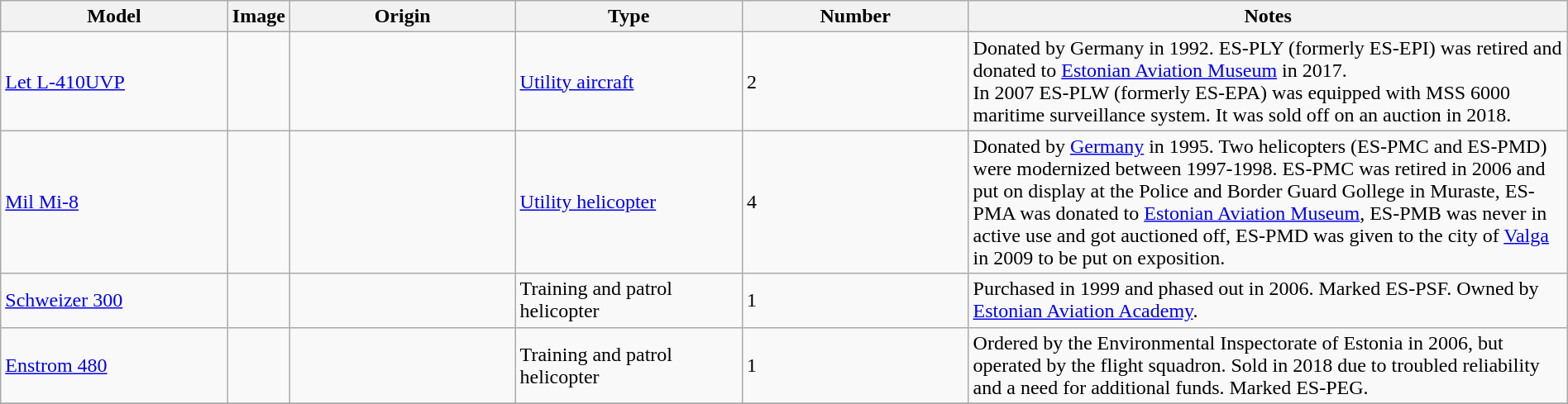<table class="wikitable" style="width:100%;">
<tr>
<th style="width:15%;">Model</th>
<th style="width:0%;">Image</th>
<th style="width:15%;">Origin</th>
<th style="width:15%;">Type</th>
<th style="width:15%;">Number</th>
<th style="width:40%;">Notes</th>
</tr>
<tr>
<td><a href='#'>Let L-410UVP</a></td>
<td></td>
<td></td>
<td><a href='#'>Utility aircraft</a></td>
<td>2</td>
<td>Donated by Germany in 1992. ES-PLY (formerly ES-EPI) was retired and donated to <a href='#'>Estonian Aviation Museum</a> in 2017.<br>In 2007 ES-PLW (formerly ES-EPA) was equipped with MSS 6000 maritime surveillance system. It was sold off on an auction in 2018.</td>
</tr>
<tr>
<td><a href='#'>Mil Mi-8</a></td>
<td></td>
<td></td>
<td><a href='#'>Utility helicopter</a></td>
<td>4</td>
<td>Donated by <a href='#'>Germany</a> in 1995. Two helicopters (ES-PMC and ES-PMD) were modernized between 1997-1998. ES-PMC was retired in 2006 and put on display at the Police and Border Guard Gollege in Muraste, ES-PMA was donated to <a href='#'>Estonian Aviation Museum</a>, ES-PMB was never in active use and got auctioned off, ES-PMD was given to the city of <a href='#'>Valga</a> in 2009 to be put on exposition.</td>
</tr>
<tr>
<td><a href='#'>Schweizer 300</a></td>
<td></td>
<td></td>
<td>Training and patrol helicopter</td>
<td>1</td>
<td>Purchased in 1999 and phased out in 2006. Marked ES-PSF. Owned by <a href='#'>Estonian Aviation Academy</a>.</td>
</tr>
<tr>
<td><a href='#'>Enstrom 480</a></td>
<td></td>
<td></td>
<td>Training and patrol helicopter</td>
<td>1</td>
<td>Ordered by the Environmental Inspectorate of Estonia in 2006, but operated by the flight squadron. Sold in 2018 due to troubled reliability and a need for additional funds. Marked ES-PEG.</td>
</tr>
<tr>
</tr>
</table>
